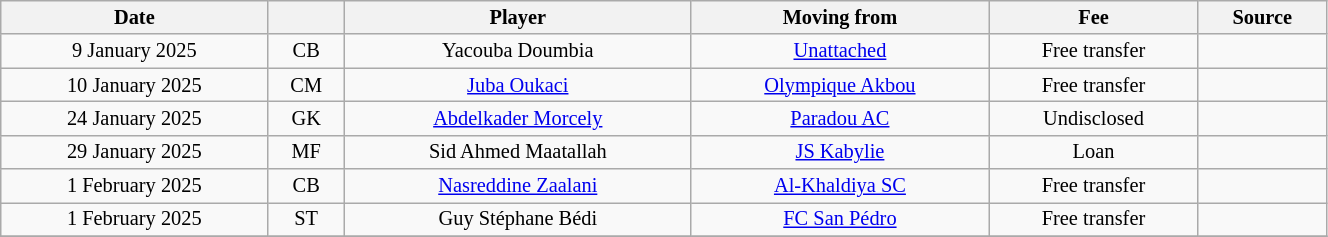<table class="wikitable sortable" style="width:70%; text-align:center; font-size:85%; text-align:centre;">
<tr>
<th>Date</th>
<th></th>
<th>Player</th>
<th>Moving from</th>
<th>Fee</th>
<th>Source</th>
</tr>
<tr>
<td>9 January 2025</td>
<td>CB</td>
<td> Yacouba Doumbia</td>
<td><a href='#'>Unattached</a></td>
<td>Free transfer</td>
<td></td>
</tr>
<tr>
<td>10 January 2025</td>
<td>CM</td>
<td> <a href='#'>Juba Oukaci</a></td>
<td><a href='#'>Olympique Akbou</a></td>
<td>Free transfer</td>
<td></td>
</tr>
<tr>
<td>24 January 2025</td>
<td>GK</td>
<td> <a href='#'>Abdelkader Morcely</a></td>
<td><a href='#'>Paradou AC</a></td>
<td>Undisclosed</td>
<td></td>
</tr>
<tr>
<td>29 January 2025</td>
<td>MF</td>
<td> Sid Ahmed Maatallah</td>
<td><a href='#'>JS Kabylie</a></td>
<td>Loan</td>
<td></td>
</tr>
<tr>
<td>1 February 2025</td>
<td>CB</td>
<td> <a href='#'>Nasreddine Zaalani</a></td>
<td> <a href='#'>Al-Khaldiya SC</a></td>
<td>Free transfer</td>
<td></td>
</tr>
<tr>
<td>1 February 2025</td>
<td>ST</td>
<td> Guy Stéphane Bédi</td>
<td> <a href='#'>FC San Pédro</a></td>
<td>Free transfer</td>
<td></td>
</tr>
<tr>
</tr>
</table>
